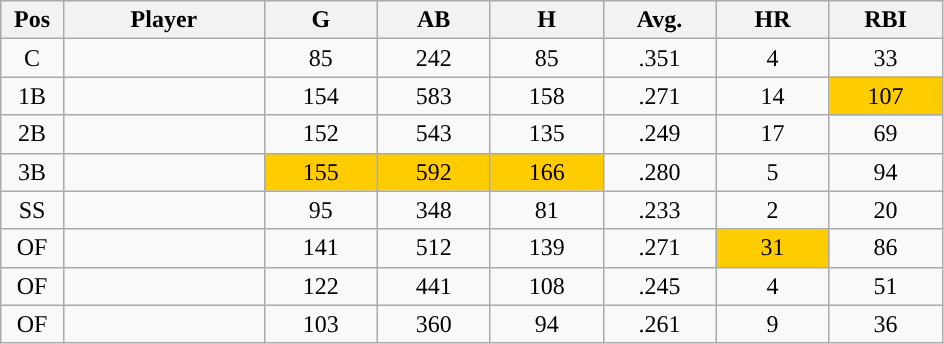<table class="wikitable sortable">
<tr>
<th bgcolor="#DDDDFF" width="5%">Pos</th>
<th bgcolor="#DDDDFF" width="16%">Player</th>
<th bgcolor="#DDDDFF" width="9%">G</th>
<th bgcolor="#DDDDFF" width="9%">AB</th>
<th bgcolor="#DDDDFF" width="9%">H</th>
<th bgcolor="#DDDDFF" width="9%">Avg.</th>
<th bgcolor="#DDDDFF" width="9%">HR</th>
<th bgcolor="#DDDDFF" width="9%">RBI</th>
</tr>
<tr align="center">
<td>C</td>
<td></td>
<td>85</td>
<td>242</td>
<td>85</td>
<td>.351</td>
<td>4</td>
<td>33</td>
</tr>
<tr align="center">
<td>1B</td>
<td></td>
<td>154</td>
<td>583</td>
<td>158</td>
<td>.271</td>
<td>14</td>
<td style="background:#fc0;">107</td>
</tr>
<tr align="center">
<td>2B</td>
<td></td>
<td>152</td>
<td>543</td>
<td>135</td>
<td>.249</td>
<td>17</td>
<td>69</td>
</tr>
<tr align="center">
<td>3B</td>
<td></td>
<td style="background:#fc0;">155</td>
<td style="background:#fc0;">592</td>
<td style="background:#fc0;">166</td>
<td>.280</td>
<td>5</td>
<td>94</td>
</tr>
<tr align="center">
<td>SS</td>
<td></td>
<td>95</td>
<td>348</td>
<td>81</td>
<td>.233</td>
<td>2</td>
<td>20</td>
</tr>
<tr align="center">
<td>OF</td>
<td></td>
<td>141</td>
<td>512</td>
<td>139</td>
<td>.271</td>
<td style="background:#fc0;">31</td>
<td>86</td>
</tr>
<tr align="center">
<td>OF</td>
<td></td>
<td>122</td>
<td>441</td>
<td>108</td>
<td>.245</td>
<td>4</td>
<td>51</td>
</tr>
<tr align="center">
<td>OF</td>
<td></td>
<td>103</td>
<td>360</td>
<td>94</td>
<td>.261</td>
<td>9</td>
<td>36</td>
</tr>
</table>
